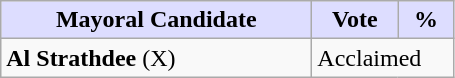<table class="wikitable">
<tr>
<th style="background:#ddf; width:200px;">Mayoral Candidate</th>
<th style="background:#ddf; width:50px;">Vote</th>
<th style="background:#ddf; width:30px;">%</th>
</tr>
<tr>
<td><strong>Al Strathdee</strong> (X)</td>
<td colspan="2">Acclaimed</td>
</tr>
</table>
